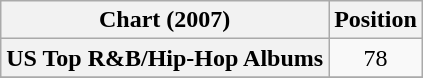<table class="wikitable sortable plainrowheaders" style="text-align:center">
<tr>
<th scope="col">Chart (2007)</th>
<th scope="col">Position</th>
</tr>
<tr>
<th scope="row">US Top R&B/Hip-Hop Albums</th>
<td>78</td>
</tr>
<tr>
</tr>
</table>
